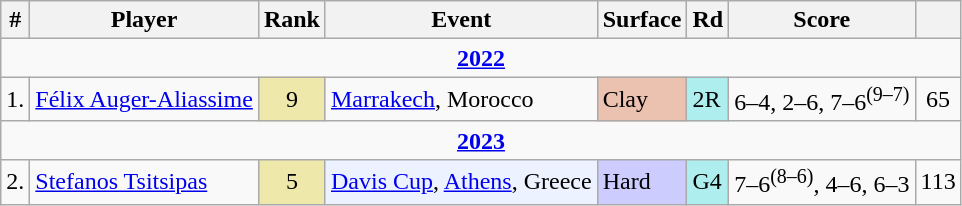<table class="wikitable sortable">
<tr>
<th>#</th>
<th>Player</th>
<th>Rank</th>
<th>Event</th>
<th>Surface</th>
<th>Rd</th>
<th class="unsortable">Score</th>
<th></th>
</tr>
<tr>
<td colspan=8 style=text-align:center><strong><a href='#'>2022</a></strong></td>
</tr>
<tr>
<td>1.</td>
<td> <a href='#'>Félix Auger-Aliassime</a></td>
<td align=center bgcolor=eee8aa>9</td>
<td><a href='#'>Marrakech</a>, Morocco</td>
<td bgcolor=EBC2AF>Clay</td>
<td bgcolor=afeeee>2R</td>
<td>6–4, 2–6, 7–6<sup>(9–7)</sup></td>
<td align=center>65</td>
</tr>
<tr>
<td colspan=8 style=text-align:center><strong><a href='#'>2023</a></strong></td>
</tr>
<tr>
<td>2.</td>
<td> <a href='#'>Stefanos Tsitsipas</a></td>
<td align=center bgcolor=EEE8AA>5</td>
<td bgcolor=ecf2ff><a href='#'>Davis Cup</a>, <a href='#'>Athens</a>, Greece</td>
<td bgcolor="#ccf">Hard</td>
<td bgcolor=afeeee>G4</td>
<td>7–6<sup>(8–6)</sup>, 4–6, 6–3</td>
<td align=center>113</td>
</tr>
</table>
